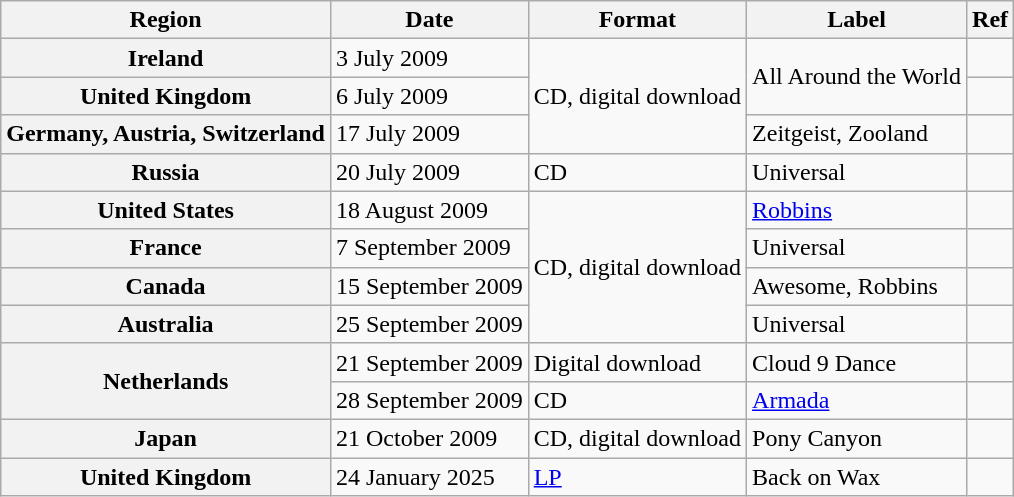<table class="wikitable plainrowheaders">
<tr>
<th>Region</th>
<th>Date</th>
<th>Format</th>
<th>Label</th>
<th>Ref</th>
</tr>
<tr>
<th scope="row">Ireland</th>
<td>3 July 2009</td>
<td rowspan="3">CD, digital download</td>
<td rowspan="2">All Around the World</td>
<td></td>
</tr>
<tr>
<th scope="row">United Kingdom</th>
<td>6 July 2009</td>
<td></td>
</tr>
<tr>
<th scope="row">Germany, Austria, Switzerland</th>
<td>17 July 2009</td>
<td>Zeitgeist, Zooland</td>
<td></td>
</tr>
<tr>
<th scope="row">Russia</th>
<td>20 July 2009</td>
<td>CD</td>
<td>Universal</td>
<td></td>
</tr>
<tr>
<th scope="row">United States</th>
<td>18 August 2009</td>
<td rowspan="4">CD, digital download</td>
<td><a href='#'>Robbins</a></td>
<td></td>
</tr>
<tr>
<th scope="row">France</th>
<td>7 September 2009</td>
<td>Universal</td>
<td></td>
</tr>
<tr>
<th scope="row">Canada</th>
<td>15 September 2009</td>
<td>Awesome, Robbins</td>
<td></td>
</tr>
<tr>
<th scope="row">Australia</th>
<td>25 September 2009</td>
<td>Universal</td>
<td></td>
</tr>
<tr>
<th scope="row" rowspan="2">Netherlands</th>
<td>21 September 2009</td>
<td>Digital download</td>
<td>Cloud 9 Dance</td>
<td></td>
</tr>
<tr>
<td>28 September 2009</td>
<td>CD</td>
<td><a href='#'>Armada</a></td>
<td></td>
</tr>
<tr>
<th scope="row">Japan</th>
<td>21 October 2009</td>
<td>CD, digital download</td>
<td>Pony Canyon</td>
<td></td>
</tr>
<tr>
<th scope="row">United Kingdom</th>
<td>24 January 2025</td>
<td><a href='#'>LP</a></td>
<td>Back on Wax</td>
<td></td>
</tr>
</table>
